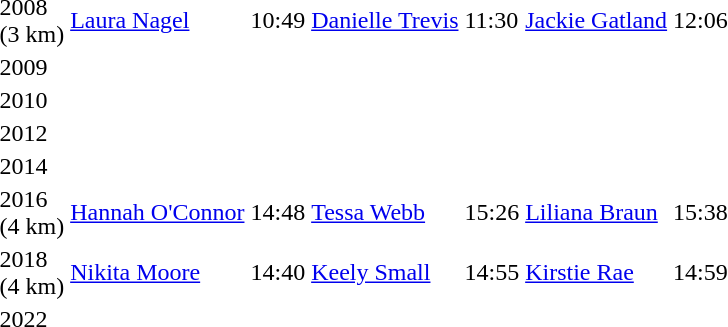<table>
<tr>
<td>2008<br>(3 km)</td>
<td align=left><a href='#'>Laura Nagel</a> <br> </td>
<td>10:49</td>
<td align=left><a href='#'>Danielle Trevis</a> <br> </td>
<td>11:30</td>
<td align=left><a href='#'>Jackie Gatland</a> <br> </td>
<td>12:06</td>
</tr>
<tr>
<td>2009<br></td>
<td align=left></td>
<td></td>
<td align=left></td>
<td></td>
<td align=left></td>
<td></td>
</tr>
<tr>
<td>2010<br></td>
<td align=left></td>
<td></td>
<td align=left></td>
<td></td>
<td align=left></td>
<td></td>
</tr>
<tr>
<td>2012<br></td>
<td align=left></td>
<td></td>
<td align=left></td>
<td></td>
<td align=left></td>
<td></td>
</tr>
<tr>
<td>2014<br></td>
<td align=left></td>
<td></td>
<td align=left></td>
<td></td>
<td align=left></td>
<td></td>
</tr>
<tr>
<td>2016<br>(4 km)</td>
<td align=left><a href='#'>Hannah O'Connor</a> <br> </td>
<td>14:48</td>
<td align=left><a href='#'>Tessa Webb</a> <br> </td>
<td>15:26</td>
<td align=left><a href='#'>Liliana Braun</a> <br> </td>
<td>15:38</td>
</tr>
<tr>
<td>2018<br>(4 km)</td>
<td align=left><a href='#'>Nikita Moore</a> <br> </td>
<td>14:40</td>
<td align=left><a href='#'>Keely Small</a> <br> </td>
<td>14:55</td>
<td align=left><a href='#'>Kirstie Rae</a> <br> </td>
<td>14:59</td>
</tr>
<tr>
<td>2022<br></td>
<td align=left></td>
<td></td>
<td align=left></td>
<td></td>
<td align=left></td>
<td></td>
</tr>
</table>
